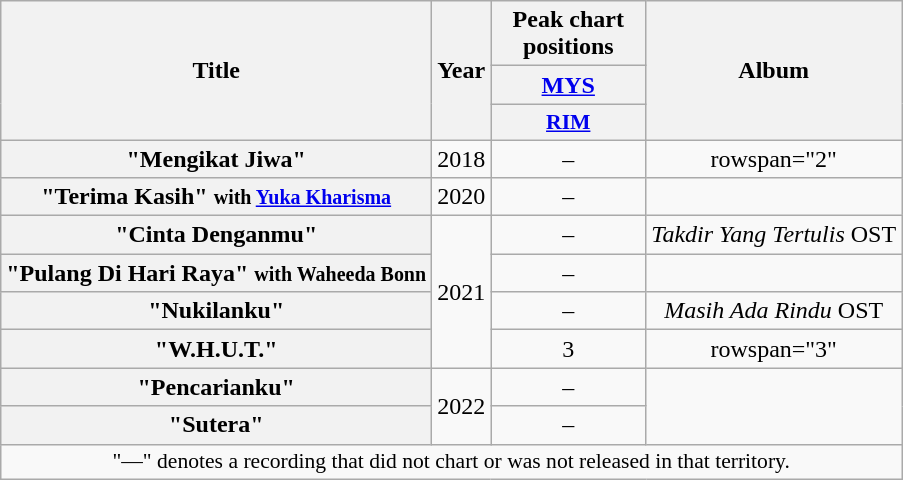<table class="wikitable plainrowheaders" style="text-align:center;">
<tr>
<th rowspan="3">Title</th>
<th rowspan="3">Year</th>
<th colspan="1" scope="col" style="width:6em;">Peak chart positions</th>
<th rowspan="3">Album</th>
</tr>
<tr>
<th colspan="1"><a href='#'>MYS</a></th>
</tr>
<tr>
<th scope="col" style="width:3em;font-size:90%;"><a href='#'>RIM</a><br></th>
</tr>
<tr>
<th scope="row">"Mengikat Jiwa"</th>
<td>2018</td>
<td>–</td>
<td>rowspan="2" </td>
</tr>
<tr>
<th scope="row">"Terima Kasih" <small>with <a href='#'>Yuka Kharisma</a></small></th>
<td>2020</td>
<td>–</td>
</tr>
<tr>
<th scope="row">"Cinta Denganmu"</th>
<td rowspan="4">2021</td>
<td>–</td>
<td><em>Takdir Yang Tertulis</em> OST</td>
</tr>
<tr>
<th scope="row">"Pulang Di Hari Raya" <small>with Waheeda Bonn</small></th>
<td>–</td>
<td></td>
</tr>
<tr>
<th scope="row">"Nukilanku"</th>
<td>–</td>
<td><em>Masih Ada Rindu</em> OST</td>
</tr>
<tr>
<th scope="row">"W.H.U.T."</th>
<td>3</td>
<td>rowspan="3" </td>
</tr>
<tr>
<th scope="row">"Pencarianku"</th>
<td rowspan="2">2022</td>
<td>–</td>
</tr>
<tr>
<th scope="row">"Sutera"</th>
<td>–</td>
</tr>
<tr>
<td colspan="4" style="font-size:90%">"—" denotes a recording that did not chart or was not released in that territory.</td>
</tr>
</table>
